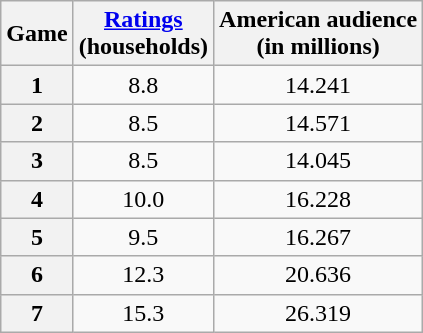<table class="wikitable" style="text-align:center;">
<tr>
<th>Game</th>
<th><a href='#'>Ratings</a><br>(households)</th>
<th>American audience<br>(in millions)</th>
</tr>
<tr>
<th>1</th>
<td>8.8</td>
<td>14.241</td>
</tr>
<tr>
<th>2</th>
<td>8.5</td>
<td>14.571</td>
</tr>
<tr>
<th>3</th>
<td>8.5</td>
<td>14.045</td>
</tr>
<tr>
<th>4</th>
<td>10.0</td>
<td>16.228</td>
</tr>
<tr>
<th>5</th>
<td>9.5</td>
<td>16.267</td>
</tr>
<tr>
<th>6</th>
<td>12.3</td>
<td>20.636</td>
</tr>
<tr>
<th>7</th>
<td>15.3</td>
<td>26.319</td>
</tr>
</table>
